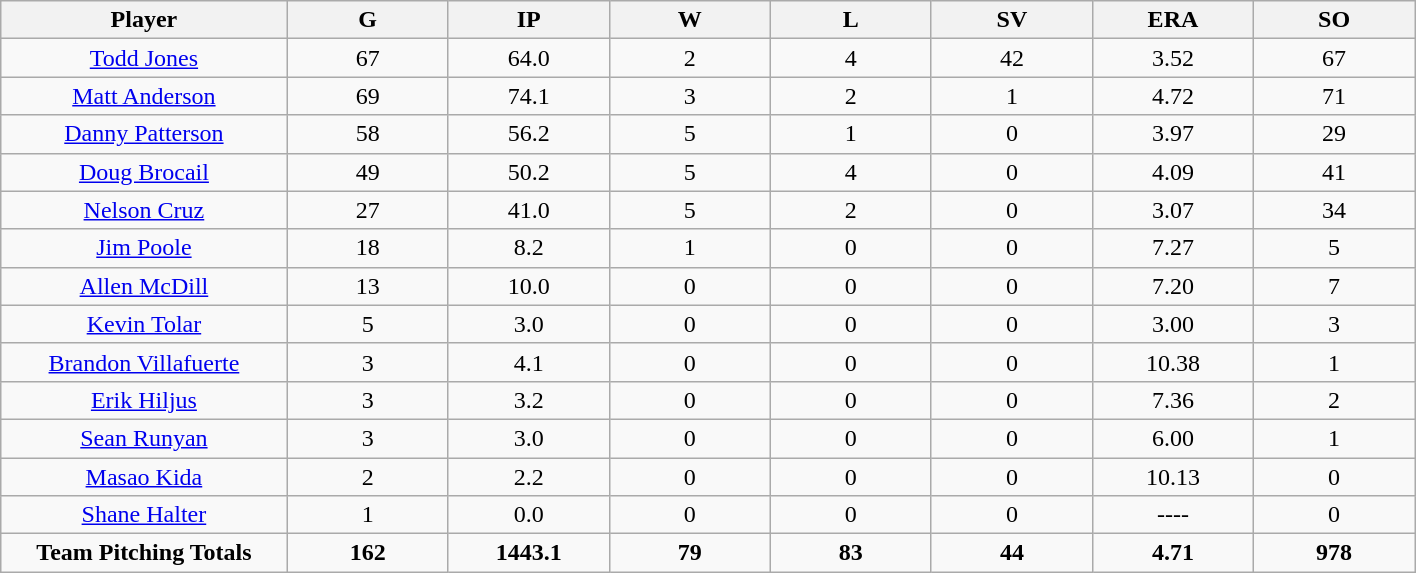<table class="wikitable sortable">
<tr>
<th bgcolor="#DDDDFF" width="16%">Player</th>
<th bgcolor="#DDDDFF" width="9%">G</th>
<th bgcolor="#DDDDFF" width="9%">IP</th>
<th bgcolor="#DDDDFF" width="9%">W</th>
<th bgcolor="#DDDDFF" width="9%">L</th>
<th bgcolor="#DDDDFF" width="9%">SV</th>
<th bgcolor="#DDDDFF" width="9%">ERA</th>
<th bgcolor="#DDDDFF" width="9%">SO</th>
</tr>
<tr align="center">
<td><a href='#'>Todd Jones</a></td>
<td>67</td>
<td>64.0</td>
<td>2</td>
<td>4</td>
<td>42</td>
<td>3.52</td>
<td>67</td>
</tr>
<tr align=center>
<td><a href='#'>Matt Anderson</a></td>
<td>69</td>
<td>74.1</td>
<td>3</td>
<td>2</td>
<td>1</td>
<td>4.72</td>
<td>71</td>
</tr>
<tr align="center">
<td><a href='#'>Danny Patterson</a></td>
<td>58</td>
<td>56.2</td>
<td>5</td>
<td>1</td>
<td>0</td>
<td>3.97</td>
<td>29</td>
</tr>
<tr align="center">
<td><a href='#'>Doug Brocail</a></td>
<td>49</td>
<td>50.2</td>
<td>5</td>
<td>4</td>
<td>0</td>
<td>4.09</td>
<td>41</td>
</tr>
<tr align="center">
<td><a href='#'>Nelson Cruz</a></td>
<td>27</td>
<td>41.0</td>
<td>5</td>
<td>2</td>
<td>0</td>
<td>3.07</td>
<td>34</td>
</tr>
<tr align="center">
<td><a href='#'>Jim Poole</a></td>
<td>18</td>
<td>8.2</td>
<td>1</td>
<td>0</td>
<td>0</td>
<td>7.27</td>
<td>5</td>
</tr>
<tr align=center>
<td><a href='#'>Allen McDill</a></td>
<td>13</td>
<td>10.0</td>
<td>0</td>
<td>0</td>
<td>0</td>
<td>7.20</td>
<td>7</td>
</tr>
<tr align=center>
<td><a href='#'>Kevin Tolar</a></td>
<td>5</td>
<td>3.0</td>
<td>0</td>
<td>0</td>
<td>0</td>
<td>3.00</td>
<td>3</td>
</tr>
<tr align=center>
<td><a href='#'>Brandon Villafuerte</a></td>
<td>3</td>
<td>4.1</td>
<td>0</td>
<td>0</td>
<td>0</td>
<td>10.38</td>
<td>1</td>
</tr>
<tr align=center>
<td><a href='#'>Erik Hiljus</a></td>
<td>3</td>
<td>3.2</td>
<td>0</td>
<td>0</td>
<td>0</td>
<td>7.36</td>
<td>2</td>
</tr>
<tr align=center>
<td><a href='#'>Sean Runyan</a></td>
<td>3</td>
<td>3.0</td>
<td>0</td>
<td>0</td>
<td>0</td>
<td>6.00</td>
<td>1</td>
</tr>
<tr align=center>
<td><a href='#'>Masao Kida</a></td>
<td>2</td>
<td>2.2</td>
<td>0</td>
<td>0</td>
<td>0</td>
<td>10.13</td>
<td>0</td>
</tr>
<tr align=center>
<td><a href='#'>Shane Halter</a></td>
<td>1</td>
<td>0.0</td>
<td>0</td>
<td>0</td>
<td>0</td>
<td>----</td>
<td>0</td>
</tr>
<tr align=center>
<td><strong>Team Pitching Totals</strong></td>
<td><strong>162</strong></td>
<td><strong>1443.1</strong></td>
<td><strong>79</strong></td>
<td><strong>83</strong></td>
<td><strong>44</strong></td>
<td><strong>4.71</strong></td>
<td><strong>978</strong></td>
</tr>
</table>
